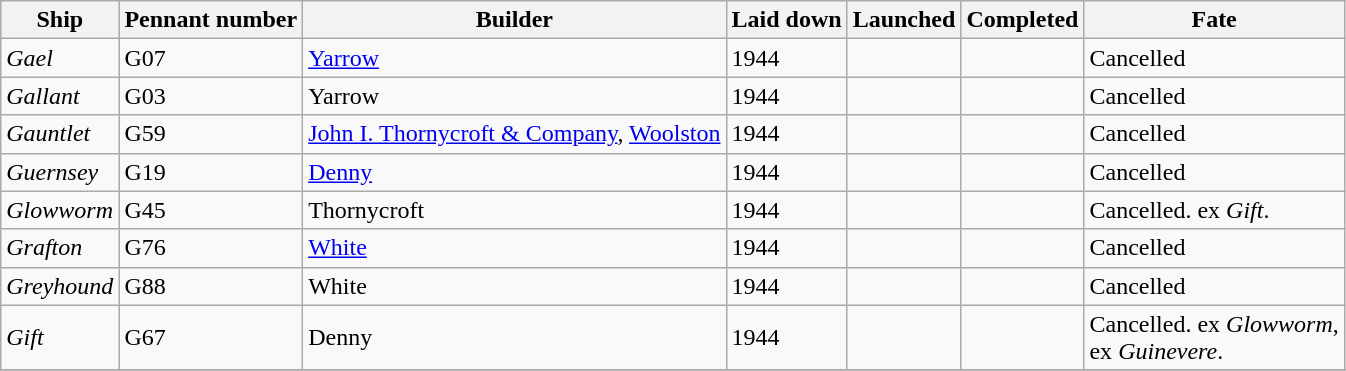<table class="wikitable">
<tr>
<th>Ship</th>
<th>Pennant number</th>
<th>Builder</th>
<th>Laid down</th>
<th>Launched</th>
<th>Completed</th>
<th>Fate</th>
</tr>
<tr>
<td><em>Gael</em></td>
<td>G07</td>
<td><a href='#'>Yarrow</a></td>
<td>1944</td>
<td></td>
<td></td>
<td>Cancelled</td>
</tr>
<tr>
<td><em>Gallant</em></td>
<td>G03</td>
<td>Yarrow</td>
<td>1944</td>
<td></td>
<td></td>
<td>Cancelled</td>
</tr>
<tr>
<td><em>Gauntlet</em></td>
<td>G59</td>
<td><a href='#'>John I. Thornycroft & Company</a>, <a href='#'>Woolston</a></td>
<td>1944</td>
<td></td>
<td></td>
<td>Cancelled</td>
</tr>
<tr>
<td><em>Guernsey</em></td>
<td>G19</td>
<td><a href='#'>Denny</a></td>
<td>1944</td>
<td></td>
<td></td>
<td>Cancelled</td>
</tr>
<tr>
<td><em>Glowworm</em></td>
<td>G45</td>
<td>Thornycroft</td>
<td>1944</td>
<td></td>
<td></td>
<td>Cancelled. ex <em>Gift</em>.</td>
</tr>
<tr>
<td><em>Grafton</em></td>
<td>G76</td>
<td><a href='#'>White</a></td>
<td>1944</td>
<td></td>
<td></td>
<td>Cancelled</td>
</tr>
<tr>
<td><em>Greyhound</em></td>
<td>G88</td>
<td>White</td>
<td>1944</td>
<td></td>
<td></td>
<td>Cancelled</td>
</tr>
<tr>
<td><em>Gift</em></td>
<td>G67</td>
<td>Denny</td>
<td>1944</td>
<td></td>
<td></td>
<td>Cancelled. ex <em>Glowworm</em>,<br> ex <em>Guinevere</em>.</td>
</tr>
<tr>
</tr>
</table>
